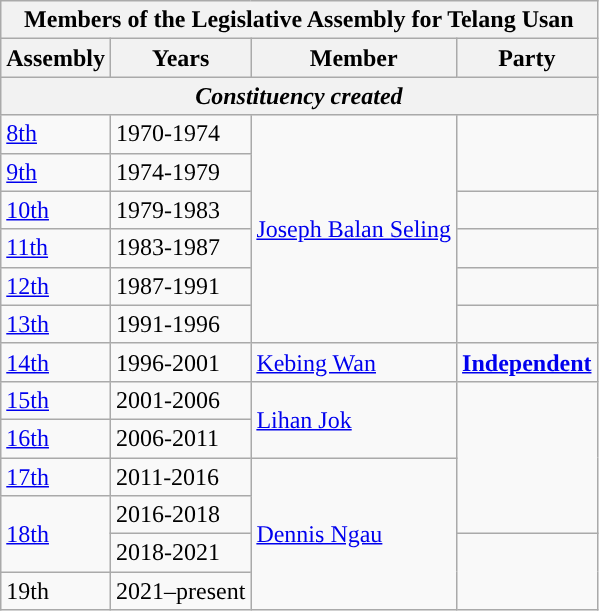<table class=wikitable>
<tr>
<th colspan="4">Members of the Legislative Assembly for Telang Usan</th>
</tr>
<tr>
<th>Assembly</th>
<th>Years</th>
<th>Member</th>
<th>Party</th>
</tr>
<tr>
<th colspan=4 align=center><em>Constituency created</em></th>
</tr>
<tr>
<td><a href='#'>8th</a></td>
<td>1970-1974</td>
<td rowspan=6><a href='#'>Joseph Balan Seling</a></td>
<td rowspan=2></td>
</tr>
<tr>
<td><a href='#'>9th</a></td>
<td>1974-1979</td>
</tr>
<tr>
<td><a href='#'>10th</a></td>
<td>1979-1983</td>
<td></td>
</tr>
<tr>
<td><a href='#'>11th</a></td>
<td>1983-1987</td>
<td></td>
</tr>
<tr>
<td><a href='#'>12th</a></td>
<td>1987-1991</td>
<td></td>
</tr>
<tr>
<td><a href='#'>13th</a></td>
<td>1991-1996</td>
<td></td>
</tr>
<tr>
<td><a href='#'>14th</a></td>
<td>1996-2001</td>
<td><a href='#'>Kebing Wan</a></td>
<td><strong><a href='#'>Independent</a></strong></td>
</tr>
<tr>
<td><a href='#'>15th</a></td>
<td>2001-2006</td>
<td rowspan=2><a href='#'>Lihan Jok</a></td>
<td rowspan=4></td>
</tr>
<tr>
<td><a href='#'>16th</a></td>
<td>2006-2011</td>
</tr>
<tr>
<td><a href='#'>17th</a></td>
<td>2011-2016</td>
<td rowspan="4"><a href='#'>Dennis Ngau</a></td>
</tr>
<tr>
<td rowspan="2"><a href='#'>18th</a></td>
<td>2016-2018</td>
</tr>
<tr>
<td>2018-2021</td>
<td rowspan="2"></td>
</tr>
<tr>
<td>19th</td>
<td>2021–present</td>
</tr>
</table>
